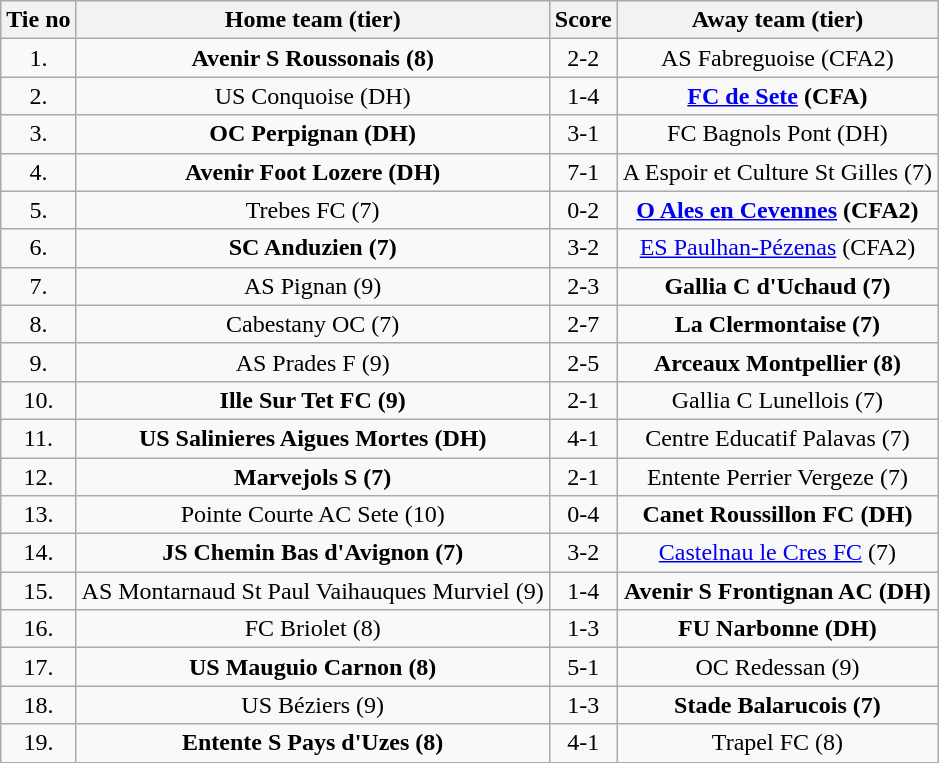<table class="wikitable" style="text-align: center">
<tr>
<th>Tie no</th>
<th>Home team (tier)</th>
<th>Score</th>
<th>Away team (tier)</th>
</tr>
<tr>
<td>1.</td>
<td><strong>Avenir S Roussonais (8)</strong></td>
<td>2-2 </td>
<td>AS Fabreguoise (CFA2)</td>
</tr>
<tr>
<td>2.</td>
<td>US Conquoise (DH)</td>
<td>1-4</td>
<td><strong><a href='#'>FC de Sete</a> (CFA)</strong></td>
</tr>
<tr>
<td>3.</td>
<td><strong>OC Perpignan (DH)</strong></td>
<td>3-1</td>
<td>FC Bagnols Pont (DH)</td>
</tr>
<tr>
<td>4.</td>
<td><strong>Avenir Foot Lozere (DH)</strong></td>
<td>7-1</td>
<td>A Espoir et Culture St Gilles (7)</td>
</tr>
<tr>
<td>5.</td>
<td>Trebes FC (7)</td>
<td>0-2</td>
<td><strong><a href='#'>O Ales en Cevennes</a> (CFA2)</strong></td>
</tr>
<tr>
<td>6.</td>
<td><strong>SC Anduzien (7)</strong></td>
<td>3-2</td>
<td><a href='#'>ES Paulhan-Pézenas</a> (CFA2)</td>
</tr>
<tr>
<td>7.</td>
<td>AS Pignan (9)</td>
<td>2-3</td>
<td><strong>Gallia C d'Uchaud (7)</strong></td>
</tr>
<tr>
<td>8.</td>
<td>Cabestany OC (7)</td>
<td>2-7</td>
<td><strong>La Clermontaise (7)</strong></td>
</tr>
<tr>
<td>9.</td>
<td>AS Prades F (9)</td>
<td>2-5</td>
<td><strong>Arceaux Montpellier (8)</strong></td>
</tr>
<tr>
<td>10.</td>
<td><strong>Ille Sur Tet FC (9)</strong></td>
<td>2-1</td>
<td>Gallia C Lunellois (7)</td>
</tr>
<tr>
<td>11.</td>
<td><strong>US Salinieres Aigues Mortes (DH)</strong></td>
<td>4-1</td>
<td>Centre Educatif Palavas (7)</td>
</tr>
<tr>
<td>12.</td>
<td><strong>Marvejols S (7)</strong></td>
<td>2-1</td>
<td>Entente Perrier Vergeze (7)</td>
</tr>
<tr>
<td>13.</td>
<td>Pointe Courte AC Sete (10)</td>
<td>0-4</td>
<td><strong>Canet Roussillon FC (DH)</strong></td>
</tr>
<tr>
<td>14.</td>
<td><strong>JS Chemin Bas d'Avignon (7)</strong></td>
<td>3-2</td>
<td><a href='#'>Castelnau le Cres FC</a> (7)</td>
</tr>
<tr>
<td>15.</td>
<td>AS Montarnaud St Paul Vaihauques Murviel (9)</td>
<td>1-4</td>
<td><strong>Avenir S Frontignan AC (DH)</strong></td>
</tr>
<tr>
<td>16.</td>
<td>FC Briolet (8)</td>
<td>1-3</td>
<td><strong>FU Narbonne (DH)</strong></td>
</tr>
<tr>
<td>17.</td>
<td><strong>US Mauguio Carnon (8)</strong></td>
<td>5-1 </td>
<td>OC Redessan (9)</td>
</tr>
<tr>
<td>18.</td>
<td>US Béziers (9)</td>
<td>1-3</td>
<td><strong>Stade Balarucois (7)</strong></td>
</tr>
<tr>
<td>19.</td>
<td><strong>Entente S Pays d'Uzes (8)</strong></td>
<td>4-1</td>
<td>Trapel FC (8)</td>
</tr>
</table>
